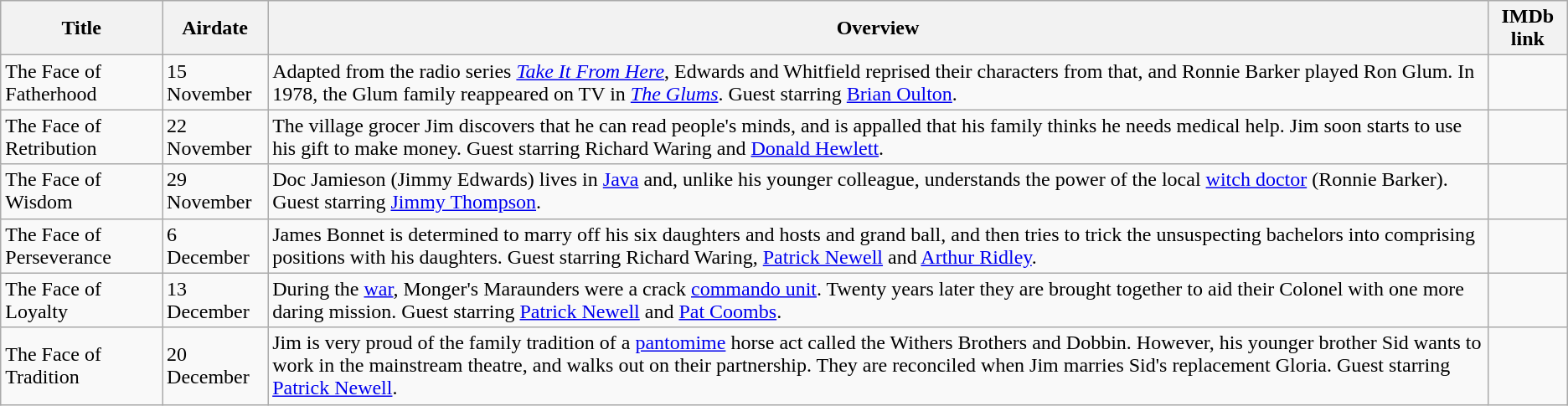<table class="wikitable" style="font-size: 100%;">
<tr style="background:#EFEFEF">
<th><strong>Title</strong></th>
<th><strong>Airdate</strong></th>
<th><strong>Overview</strong></th>
<th><strong>IMDb link</strong></th>
</tr>
<tr>
<td>The Face of Fatherhood</td>
<td>15 November</td>
<td style="font-size: 100%;">Adapted from the radio series <em><a href='#'>Take It From Here</a></em>, Edwards and Whitfield reprised their characters from that, and Ronnie Barker played Ron Glum. In 1978, the Glum family reappeared on TV in <em><a href='#'>The Glums</a></em>. Guest starring <a href='#'>Brian Oulton</a>.</td>
<td></td>
</tr>
<tr>
<td>The Face of Retribution</td>
<td>22 November</td>
<td style="font-size: 100%;">The village grocer Jim discovers that he can read people's minds, and is appalled that his family thinks he needs medical help. Jim soon starts to use his gift to make money. Guest starring Richard Waring and <a href='#'>Donald Hewlett</a>.</td>
<td></td>
</tr>
<tr>
<td>The Face of Wisdom</td>
<td>29 November</td>
<td style="font-size: 100%;">Doc Jamieson (Jimmy Edwards) lives in <a href='#'>Java</a> and, unlike his younger colleague, understands the power of the local <a href='#'>witch doctor</a> (Ronnie Barker). Guest starring <a href='#'>Jimmy Thompson</a>.</td>
<td></td>
</tr>
<tr>
<td>The Face of Perseverance</td>
<td>6 December</td>
<td style="font-size: 100%;">James Bonnet is determined to marry off his six daughters and hosts and grand ball, and then tries to trick the unsuspecting bachelors into comprising positions with his daughters. Guest starring Richard Waring, <a href='#'>Patrick Newell</a> and <a href='#'>Arthur Ridley</a>.</td>
<td></td>
</tr>
<tr>
<td>The Face of Loyalty</td>
<td>13 December</td>
<td style="font-size: 100%;">During the <a href='#'>war</a>, Monger's Maraunders were a crack <a href='#'>commando unit</a>. Twenty years later they are brought together to aid their Colonel with one more daring mission. Guest starring <a href='#'>Patrick Newell</a> and <a href='#'>Pat Coombs</a>.</td>
<td></td>
</tr>
<tr>
<td>The Face of Tradition</td>
<td>20 December</td>
<td style="font-size: 100%;">Jim is very proud of the family tradition of a <a href='#'>pantomime</a> horse act called the Withers Brothers and Dobbin. However, his younger brother Sid wants to work in the mainstream theatre, and walks out on their partnership. They are reconciled when Jim marries Sid's replacement Gloria. Guest starring <a href='#'>Patrick Newell</a>.</td>
<td></td>
</tr>
</table>
